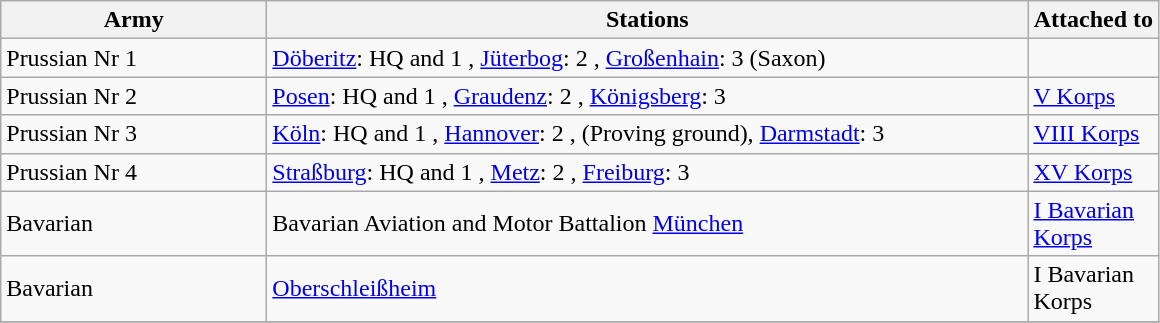<table class="wikitable sortable">
<tr>
<th scope="col" width="170px">Army</th>
<th scope="col" width="500px">Stations</th>
<th scope="col" width="80px">Attached to</th>
</tr>
<tr>
<td align="left">Prussian  Nr 1</td>
<td align="left"><a href='#'>Döberitz</a>: HQ and 1 , <a href='#'>Jüterbog</a>: 2 , <a href='#'>Großenhain</a>: 3 (Saxon) </td>
<td align="left"></td>
</tr>
<tr>
<td align="left">Prussian  Nr 2</td>
<td align="left"><a href='#'>Posen</a>: HQ and 1 , <a href='#'>Graudenz</a>: 2 , <a href='#'>Königsberg</a>: 3 </td>
<td align="left"><a href='#'>V Korps</a></td>
</tr>
<tr>
<td align="left">Prussian  Nr 3</td>
<td align="left"><a href='#'>Köln</a>: HQ and 1 , <a href='#'>Hannover</a>: 2 ,  (Proving ground), <a href='#'>Darmstadt</a>: 3 </td>
<td align="left"><a href='#'>VIII Korps</a></td>
</tr>
<tr>
<td align="left">Prussian  Nr 4</td>
<td align="left"><a href='#'>Straßburg</a>: HQ and 1 , <a href='#'>Metz</a>: 2 , <a href='#'>Freiburg</a>: 3 </td>
<td align="left"><a href='#'>XV Korps</a></td>
</tr>
<tr>
<td align="left">Bavarian </td>
<td align="left">Bavarian Aviation and Motor Battalion <a href='#'>München</a></td>
<td align="left"><a href='#'>I Bavarian Korps</a></td>
</tr>
<tr>
<td align="left">Bavarian </td>
<td align="left"><a href='#'>Oberschleißheim</a></td>
<td align="left">I Bavarian Korps</td>
</tr>
<tr>
</tr>
</table>
